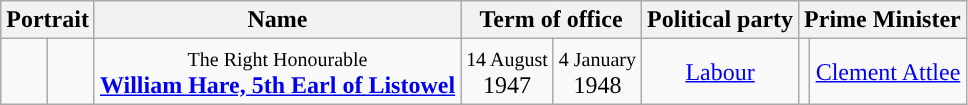<table class="wikitable" style="text-align:center">
<tr>
<th colspan=2>Portrait</th>
<th>Name</th>
<th colspan=2>Term of office</th>
<th>Political party</th>
<th colspan=2>Prime Minister</th>
</tr>
<tr>
<td style="background-color: "></td>
<td></td>
<td><small>The Right Honourable</small><br><strong><a href='#'>William Hare, 5th Earl of Listowel</a></strong></td>
<td><small>14 August</small><br>1947</td>
<td><small>4 January</small><br>1948</td>
<td><a href='#'>Labour</a></td>
<td style="background-color: "></td>
<td><a href='#'>Clement Attlee</a></td>
</tr>
</table>
